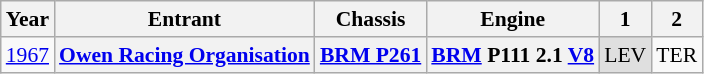<table class="wikitable" style="text-align:center; font-size:90%">
<tr>
<th>Year</th>
<th>Entrant</th>
<th>Chassis</th>
<th>Engine</th>
<th>1</th>
<th>2</th>
</tr>
<tr>
<td><a href='#'>1967</a></td>
<th><a href='#'>Owen Racing Organisation</a></th>
<th><a href='#'>BRM P261</a></th>
<th><a href='#'>BRM</a> P111 2.1 <a href='#'>V8</a></th>
<td style="background:#dfdfdf;">LEV<br></td>
<td>TER</td>
</tr>
</table>
